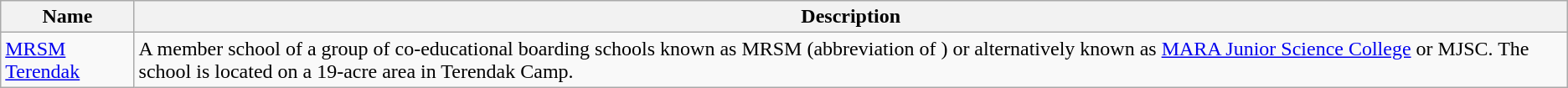<table class="wikitable">
<tr>
<th>Name</th>
<th>Description</th>
</tr>
<tr>
<td><a href='#'>MRSM Terendak</a></td>
<td>A member school of a group of co-educational boarding schools known as MRSM (abbreviation of ) or alternatively known as <a href='#'>MARA Junior Science College</a> or MJSC. The school is located on a 19-acre area in Terendak Camp.</td>
</tr>
</table>
